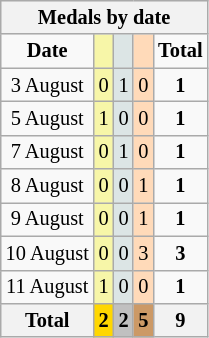<table class="wikitable" style="font-size:85%">
<tr bgcolor="#efefef">
<th colspan=6>Medals by date</th>
</tr>
<tr align=center>
<td><strong>Date</strong></td>
<td bgcolor=#f7f6a8></td>
<td bgcolor=#dce5e5></td>
<td bgcolor=#ffdab9></td>
<td><strong>Total</strong></td>
</tr>
<tr align=center>
<td>3 August</td>
<td style="background:#F7F6A8;">0</td>
<td style="background:#DCE5E5;">1</td>
<td style="background:#FFDAB9;">0</td>
<td><strong>1</strong></td>
</tr>
<tr align=center>
<td>5 August</td>
<td style="background:#F7F6A8;">1</td>
<td style="background:#DCE5E5;">0</td>
<td style="background:#FFDAB9;">0</td>
<td><strong>1</strong></td>
</tr>
<tr align=center>
<td>7 August</td>
<td style="background:#F7F6A8;">0</td>
<td style="background:#DCE5E5;">1</td>
<td style="background:#FFDAB9;">0</td>
<td><strong>1</strong></td>
</tr>
<tr align=center>
<td>8 August</td>
<td style="background:#F7F6A8;">0</td>
<td style="background:#DCE5E5;">0</td>
<td style="background:#FFDAB9;">1</td>
<td><strong>1</strong></td>
</tr>
<tr align=center>
<td>9 August</td>
<td style="background:#F7F6A8;">0</td>
<td style="background:#DCE5E5;">0</td>
<td style="background:#FFDAB9;">1</td>
<td><strong>1</strong></td>
</tr>
<tr align=center>
<td>10 August</td>
<td style="background:#F7F6A8;">0</td>
<td style="background:#DCE5E5;">0</td>
<td style="background:#FFDAB9;">3</td>
<td><strong>3</strong></td>
</tr>
<tr align=center>
<td>11 August</td>
<td style="background:#F7F6A8;">1</td>
<td style="background:#DCE5E5;">0</td>
<td style="background:#FFDAB9;">0</td>
<td><strong>1</strong></td>
</tr>
<tr align=center>
<th><strong>Total</strong></th>
<th style="background:gold;"><strong>2</strong></th>
<th style="background:silver;"><strong>2</strong></th>
<th style="background:#c96;"><strong>5</strong></th>
<th>9</th>
</tr>
</table>
